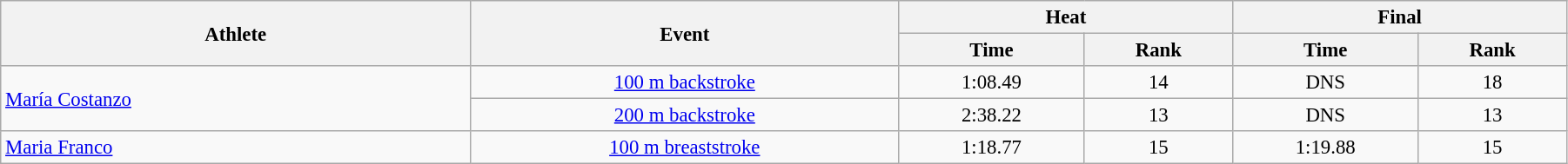<table class=wikitable style="font-size:95%" width="95%">
<tr>
<th rowspan="2">Athlete</th>
<th rowspan="2">Event</th>
<th colspan="2">Heat</th>
<th colspan="2">Final</th>
</tr>
<tr>
<th>Time</th>
<th>Rank</th>
<th>Time</th>
<th>Rank</th>
</tr>
<tr>
<td rowspan=2 width=30%><a href='#'>María Costanzo</a></td>
<td align=center><a href='#'>100 m backstroke</a></td>
<td align=center>1:08.49</td>
<td align=center>14</td>
<td align=center>DNS</td>
<td align=center>18</td>
</tr>
<tr>
<td align=center><a href='#'>200 m backstroke</a></td>
<td align=center>2:38.22</td>
<td align=center>13</td>
<td align=center>DNS</td>
<td align=center>13</td>
</tr>
<tr>
<td width=30%><a href='#'>Maria Franco</a></td>
<td align=center><a href='#'>100 m breaststroke</a></td>
<td align=center>1:18.77</td>
<td align=center>15</td>
<td align=center>1:19.88</td>
<td align=center>15</td>
</tr>
</table>
